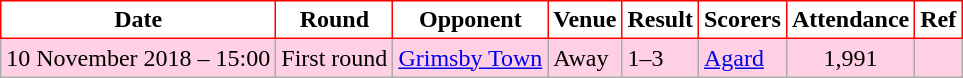<table class="wikitable">
<tr>
<th style="background:#FFFFFF; color:black; border:1px solid red;">Date</th>
<th style="background:#FFFFFF; color:black; border:1px solid red;">Round</th>
<th style="background:#FFFFFF; color:black; border:1px solid red;">Opponent</th>
<th style="background:#FFFFFF; color:black; border:1px solid red;">Venue</th>
<th style="background:#FFFFFF; color:black; border:1px solid red;">Result</th>
<th style="background:#FFFFFF; color:black; border:1px solid red;">Scorers</th>
<th style="background:#FFFFFF; color:black; border:1px solid red;">Attendance</th>
<th style="background:#FFFFFF; color:black; border:1px solid red;">Ref</th>
</tr>
<tr bgcolor = "#ffd0e3">
<td>10 November 2018 – 15:00</td>
<td align="center">First round</td>
<td><a href='#'>Grimsby Town</a></td>
<td>Away</td>
<td>1–3</td>
<td><a href='#'>Agard</a></td>
<td align="center">1,991</td>
<td></td>
</tr>
</table>
